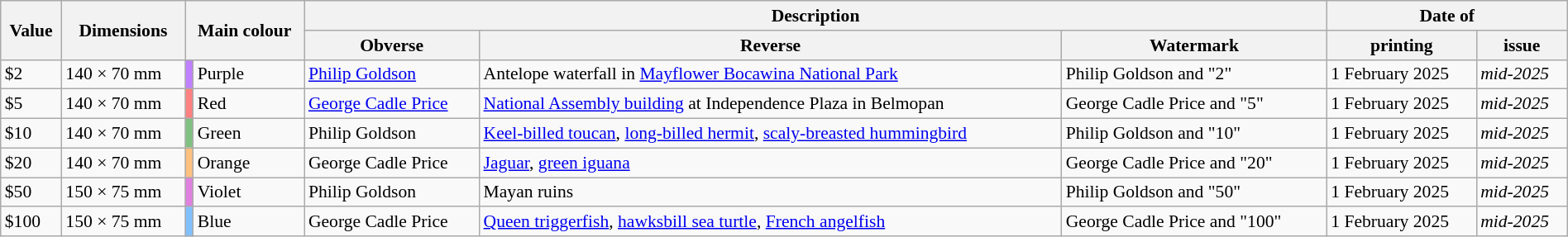<table class="wikitable" style="font-size:90%;width:100%">
<tr>
<th rowspan="2">Value</th>
<th rowspan="2">Dimensions</th>
<th rowspan="2" colspan="2">Main colour</th>
<th colspan="3">Description</th>
<th colspan="2">Date of</th>
</tr>
<tr>
<th>Obverse</th>
<th>Reverse</th>
<th>Watermark</th>
<th>printing</th>
<th>issue</th>
</tr>
<tr>
<td>$2</td>
<td>140 × 70 mm</td>
<td style="background:#C080FF;width:0"></td>
<td>Purple</td>
<td><a href='#'>Philip Goldson</a></td>
<td>Antelope waterfall in <a href='#'>Mayflower Bocawina National Park</a></td>
<td>Philip Goldson and "2"</td>
<td>1 February 2025</td>
<td><em>mid-2025</em></td>
</tr>
<tr>
<td>$5</td>
<td>140 × 70 mm</td>
<td style="background:#FF8080"></td>
<td>Red</td>
<td><a href='#'>George Cadle Price</a></td>
<td><a href='#'>National Assembly building</a> at Independence Plaza in Belmopan</td>
<td>George Cadle Price and "5"</td>
<td>1 February 2025</td>
<td><em>mid-2025</em></td>
</tr>
<tr>
<td>$10</td>
<td>140 × 70 mm</td>
<td style="background:#80C080"></td>
<td>Green</td>
<td>Philip Goldson</td>
<td><a href='#'>Keel-billed toucan</a>, <a href='#'>long-billed hermit</a>, <a href='#'>scaly-breasted hummingbird</a></td>
<td>Philip Goldson and "10"</td>
<td>1 February 2025</td>
<td><em>mid-2025</em></td>
</tr>
<tr>
<td>$20</td>
<td>140 × 70 mm</td>
<td style="background:#FFC080"></td>
<td>Orange</td>
<td>George Cadle Price</td>
<td><a href='#'>Jaguar</a>, <a href='#'>green iguana</a></td>
<td>George Cadle Price and "20"</td>
<td>1 February 2025</td>
<td><em>mid-2025</em></td>
</tr>
<tr>
<td>$50</td>
<td>150 × 75 mm</td>
<td style="background:#E080E0"></td>
<td>Violet</td>
<td>Philip Goldson</td>
<td>Mayan ruins</td>
<td>Philip Goldson and "50"</td>
<td>1 February 2025</td>
<td><em>mid-2025</em></td>
</tr>
<tr>
<td>$100</td>
<td>150 × 75 mm</td>
<td style="background:#80C0FF"></td>
<td>Blue</td>
<td>George Cadle Price</td>
<td><a href='#'>Queen triggerfish</a>, <a href='#'>hawksbill sea turtle</a>, <a href='#'>French angelfish</a></td>
<td>George Cadle Price and "100"</td>
<td>1 February 2025</td>
<td><em>mid-2025</em></td>
</tr>
</table>
